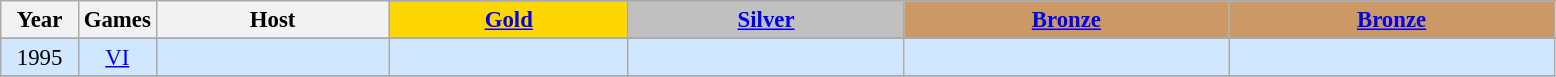<table class="wikitable" style="text-align: center; font-size:95%;">
<tr>
<th rowspan="2" style="width:5%;">Year</th>
<th rowspan="2" style="width:5%;">Games</th>
<th rowspan="2" style="width:15%;">Host</th>
</tr>
<tr>
<th style="background-color: gold"><a href='#'>Gold</a></th>
<th style="background-color: silver"><a href='#'>Silver</a></th>
<th style="background-color: #CC9966"><a href='#'>Bronze</a></th>
<th style="background-color: #CC9966"><a href='#'>Bronze</a></th>
</tr>
<tr>
</tr>
<tr>
</tr>
<tr style="text-align:center; background:#d0e7ff;">
<td>1995</td>
<td align=center><a href='#'>VI</a></td>
<td align="left"></td>
<td align="left"></td>
<td align="left"></td>
<td align="left"></td>
<td></td>
</tr>
<tr>
</tr>
</table>
